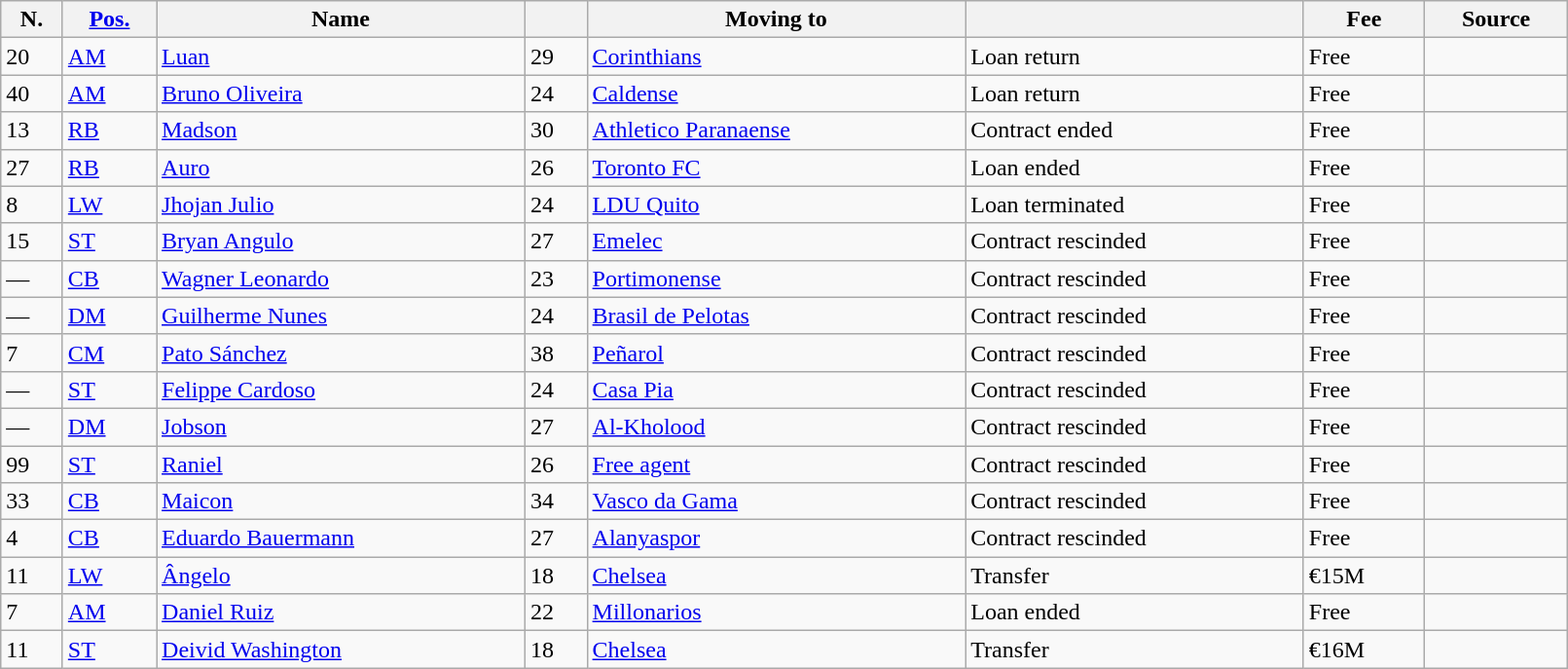<table class="wikitable sortable" style="width:85%; text-align:center; text-align:left;">
<tr>
<th>N.</th>
<th><a href='#'>Pos.</a></th>
<th>Name</th>
<th></th>
<th>Moving to</th>
<th></th>
<th>Fee</th>
<th>Source</th>
</tr>
<tr>
<td>20</td>
<td><a href='#'>AM</a></td>
<td style="text-align:left;"> <a href='#'>Luan</a></td>
<td>29</td>
<td style="text-align:left;"><a href='#'>Corinthians</a></td>
<td>Loan return</td>
<td>Free</td>
<td></td>
</tr>
<tr>
<td>40</td>
<td><a href='#'>AM</a></td>
<td style="text-align:left;"> <a href='#'>Bruno Oliveira</a></td>
<td>24</td>
<td style="text-align:left;"><a href='#'>Caldense</a></td>
<td>Loan return</td>
<td>Free</td>
<td></td>
</tr>
<tr>
<td>13</td>
<td><a href='#'>RB</a></td>
<td style="text-align:left;"> <a href='#'>Madson</a></td>
<td>30</td>
<td style="text-align:left;"><a href='#'>Athletico Paranaense</a></td>
<td>Contract ended</td>
<td>Free</td>
<td></td>
</tr>
<tr>
<td>27</td>
<td><a href='#'>RB</a></td>
<td style="text-align:left;"> <a href='#'>Auro</a></td>
<td>26</td>
<td style="text-align:left;"><a href='#'>Toronto FC</a> </td>
<td>Loan ended</td>
<td>Free</td>
<td></td>
</tr>
<tr>
<td>8</td>
<td><a href='#'>LW</a></td>
<td style="text-align:left;"> <a href='#'>Jhojan Julio</a></td>
<td>24</td>
<td style="text-align:left;"><a href='#'>LDU Quito</a> </td>
<td>Loan terminated</td>
<td>Free</td>
<td></td>
</tr>
<tr>
<td>15</td>
<td><a href='#'>ST</a></td>
<td style="text-align:left;"> <a href='#'>Bryan Angulo</a></td>
<td>27</td>
<td style="text-align:left;"><a href='#'>Emelec</a> </td>
<td>Contract rescinded</td>
<td>Free</td>
<td></td>
</tr>
<tr>
<td>—</td>
<td><a href='#'>CB</a></td>
<td style="text-align:left;"> <a href='#'>Wagner Leonardo</a></td>
<td>23</td>
<td style="text-align:left;"><a href='#'>Portimonense</a> </td>
<td>Contract rescinded</td>
<td>Free</td>
<td></td>
</tr>
<tr>
<td>—</td>
<td><a href='#'>DM</a></td>
<td style="text-align:left;"> <a href='#'>Guilherme Nunes</a></td>
<td>24</td>
<td style="text-align:left;"><a href='#'>Brasil de Pelotas</a></td>
<td>Contract rescinded</td>
<td>Free</td>
<td></td>
</tr>
<tr>
<td>7</td>
<td><a href='#'>CM</a></td>
<td style="text-align:left;"> <a href='#'>Pato Sánchez</a></td>
<td>38</td>
<td style="text-align:left;"><a href='#'>Peñarol</a> </td>
<td>Contract rescinded</td>
<td>Free</td>
<td></td>
</tr>
<tr>
<td>—</td>
<td><a href='#'>ST</a></td>
<td style="text-align:left;"> <a href='#'>Felippe Cardoso</a></td>
<td>24</td>
<td style="text-align:left;"><a href='#'>Casa Pia</a> </td>
<td>Contract rescinded</td>
<td>Free</td>
<td></td>
</tr>
<tr>
<td>—</td>
<td><a href='#'>DM</a></td>
<td style="text-align:left;"> <a href='#'>Jobson</a></td>
<td>27</td>
<td style="text-align:left;"><a href='#'>Al-Kholood</a> </td>
<td>Contract rescinded</td>
<td>Free</td>
<td></td>
</tr>
<tr>
<td>99</td>
<td><a href='#'>ST</a></td>
<td style="text-align:left;"> <a href='#'>Raniel</a></td>
<td>26</td>
<td style="text-align:left;"><a href='#'>Free agent</a></td>
<td>Contract rescinded</td>
<td>Free</td>
<td></td>
</tr>
<tr>
<td>33</td>
<td><a href='#'>CB</a></td>
<td style="text-align:left;"> <a href='#'>Maicon</a></td>
<td>34</td>
<td style="text-align:left;"><a href='#'>Vasco da Gama</a></td>
<td>Contract rescinded</td>
<td>Free</td>
<td></td>
</tr>
<tr>
<td>4</td>
<td><a href='#'>CB</a></td>
<td style="text-align:left;"> <a href='#'>Eduardo Bauermann</a></td>
<td>27</td>
<td style="text-align:left;"><a href='#'>Alanyaspor</a> </td>
<td>Contract rescinded</td>
<td>Free</td>
<td></td>
</tr>
<tr>
<td>11</td>
<td><a href='#'>LW</a></td>
<td style="text-align:left;"> <a href='#'>Ângelo</a></td>
<td>18</td>
<td style="text-align:left;"><a href='#'>Chelsea</a> </td>
<td>Transfer</td>
<td>€15M</td>
<td></td>
</tr>
<tr>
<td>7</td>
<td><a href='#'>AM</a></td>
<td style="text-align:left;"> <a href='#'>Daniel Ruiz</a></td>
<td>22</td>
<td style="text-align:left;"><a href='#'>Millonarios</a> </td>
<td>Loan ended</td>
<td>Free</td>
<td></td>
</tr>
<tr>
<td>11</td>
<td><a href='#'>ST</a></td>
<td style="text-align:left;"> <a href='#'>Deivid Washington</a></td>
<td>18</td>
<td style="text-align:left;"><a href='#'>Chelsea</a> </td>
<td>Transfer</td>
<td>€16M</td>
<td></td>
</tr>
</table>
